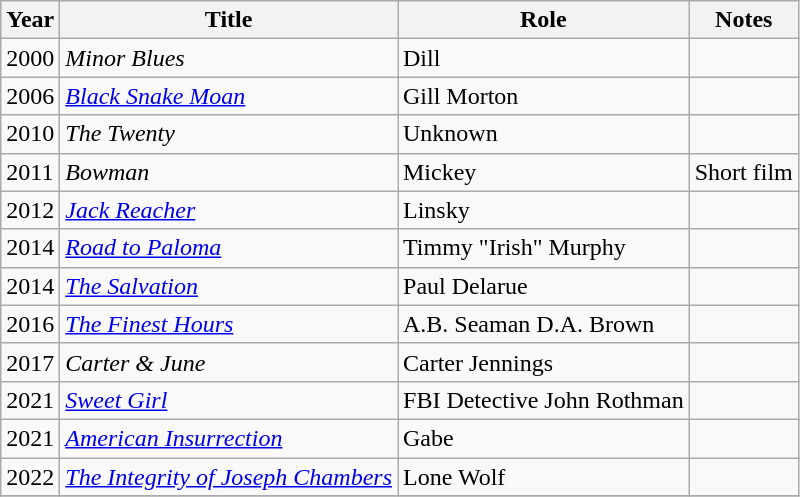<table class="wikitable sortable">
<tr>
<th>Year</th>
<th>Title</th>
<th>Role</th>
<th>Notes</th>
</tr>
<tr>
<td>2000</td>
<td><em>Minor Blues</em></td>
<td>Dill</td>
<td></td>
</tr>
<tr>
<td>2006</td>
<td><em><a href='#'>Black Snake Moan</a></em></td>
<td>Gill Morton</td>
<td></td>
</tr>
<tr>
<td>2010</td>
<td><em>The Twenty</em></td>
<td>Unknown</td>
<td></td>
</tr>
<tr>
<td>2011</td>
<td><em>Bowman</em></td>
<td>Mickey</td>
<td>Short film</td>
</tr>
<tr>
<td>2012</td>
<td><em><a href='#'>Jack Reacher</a></em></td>
<td>Linsky</td>
<td></td>
</tr>
<tr>
<td>2014</td>
<td><em><a href='#'>Road to Paloma</a></em></td>
<td>Timmy "Irish" Murphy</td>
<td></td>
</tr>
<tr>
<td>2014</td>
<td><em><a href='#'>The Salvation</a></em></td>
<td>Paul Delarue</td>
<td></td>
</tr>
<tr>
<td>2016</td>
<td><em><a href='#'>The Finest Hours</a></em></td>
<td>A.B. Seaman D.A. Brown</td>
<td></td>
</tr>
<tr>
<td>2017</td>
<td><em>Carter & June</em></td>
<td>Carter Jennings</td>
<td></td>
</tr>
<tr>
<td>2021</td>
<td><em><a href='#'>Sweet Girl</a></em></td>
<td>FBI Detective John Rothman</td>
<td></td>
</tr>
<tr>
<td>2021</td>
<td><em><a href='#'>American Insurrection</a></em></td>
<td>Gabe</td>
<td></td>
</tr>
<tr>
<td>2022</td>
<td><em><a href='#'>The Integrity of Joseph Chambers</a></em></td>
<td>Lone Wolf</td>
<td></td>
</tr>
<tr>
</tr>
</table>
